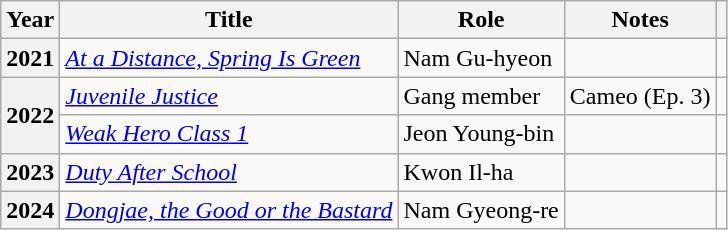<table class="wikitable plainrowheaders sortable">
<tr>
<th scope="col">Year</th>
<th scope="col">Title</th>
<th scope="col">Role</th>
<th scope="col">Notes</th>
<th scope="col" class="unsortable"></th>
</tr>
<tr>
<th scope="row">2021</th>
<td><em><a href='#'>At a Distance, Spring Is Green</a></em></td>
<td>Nam Gu-hyeon</td>
<td></td>
<td style="text-align:center"></td>
</tr>
<tr>
<th scope="row" rowspan="2">2022</th>
<td><em><a href='#'>Juvenile Justice</a></em></td>
<td>Gang member</td>
<td>Cameo (Ep. 3)</td>
<td style="text-align:center"></td>
</tr>
<tr>
<td><em><a href='#'>Weak Hero Class 1</a></em></td>
<td>Jeon Young-bin</td>
<td></td>
<td style="text-align:center"></td>
</tr>
<tr>
<th scope="row">2023</th>
<td><em><a href='#'>Duty After School</a></em></td>
<td>Kwon Il-ha</td>
<td></td>
<td style="text-align:center"></td>
</tr>
<tr>
<th scope="row">2024</th>
<td><em><a href='#'>Dongjae, the Good or the Bastard</a></em></td>
<td>Nam Gyeong-re</td>
<td></td>
<td style="text-align:center"></td>
</tr>
</table>
